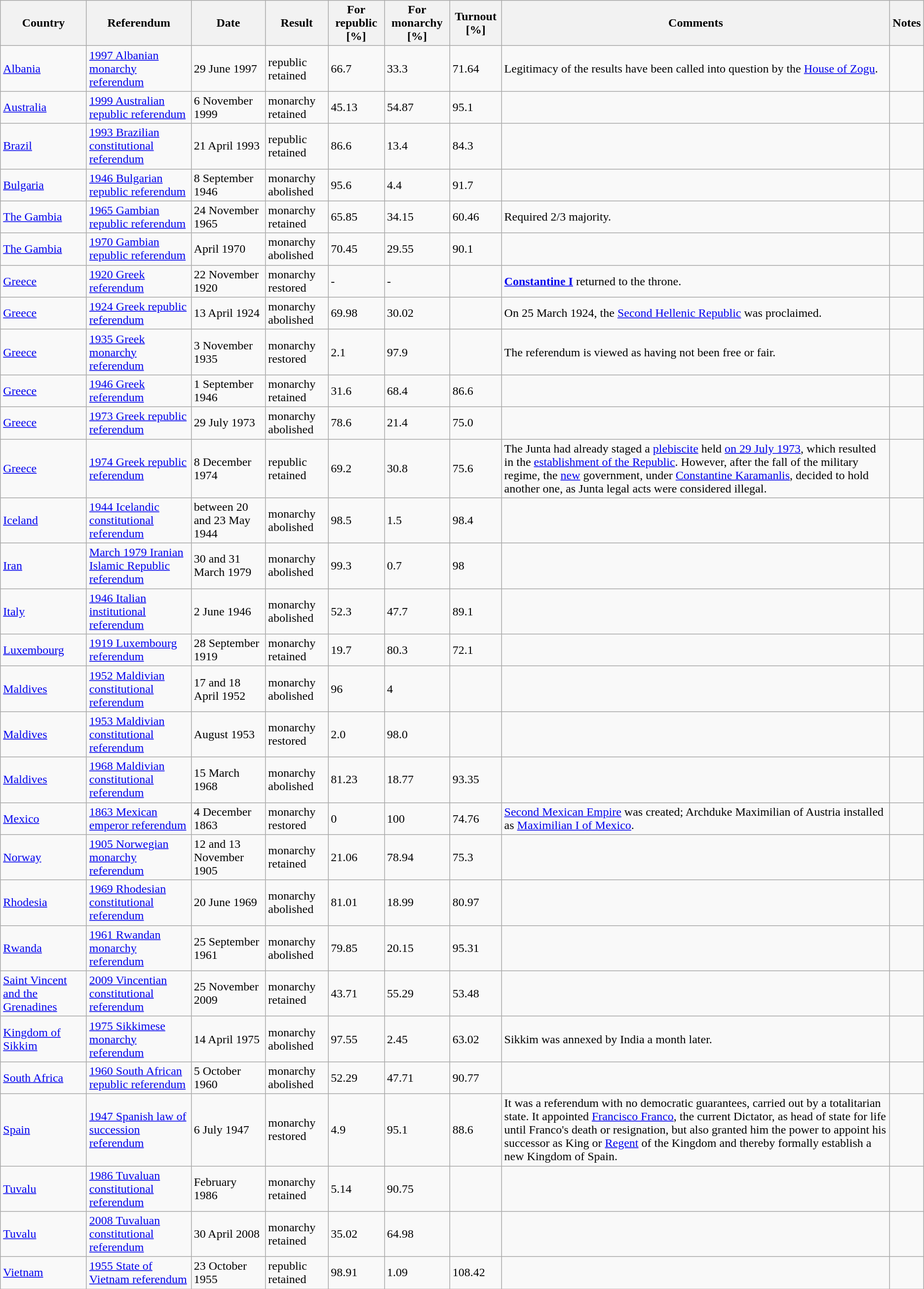<table class="wikitable sortable">
<tr>
<th>Country</th>
<th>Referendum</th>
<th>Date</th>
<th>Result</th>
<th>For republic [%]</th>
<th>For monarchy [%]</th>
<th>Turnout [%]</th>
<th>Comments</th>
<th>Notes</th>
</tr>
<tr>
<td><a href='#'>Albania</a></td>
<td><a href='#'>1997 Albanian monarchy referendum</a></td>
<td>29 June 1997</td>
<td>republic retained</td>
<td>66.7</td>
<td>33.3</td>
<td>71.64</td>
<td>Legitimacy of the results have been called into question by the <a href='#'>House of Zogu</a>.</td>
<td></td>
</tr>
<tr>
<td><a href='#'>Australia</a></td>
<td><a href='#'>1999 Australian republic referendum</a></td>
<td>6 November 1999</td>
<td>monarchy retained</td>
<td>45.13</td>
<td>54.87</td>
<td>95.1</td>
<td></td>
<td></td>
</tr>
<tr>
<td><a href='#'>Brazil</a></td>
<td><a href='#'>1993 Brazilian constitutional referendum</a></td>
<td>21 April 1993</td>
<td>republic retained</td>
<td>86.6</td>
<td>13.4</td>
<td>84.3</td>
<td></td>
<td></td>
</tr>
<tr>
<td><a href='#'>Bulgaria</a></td>
<td><a href='#'>1946 Bulgarian republic referendum</a></td>
<td>8 September 1946</td>
<td>monarchy abolished</td>
<td>95.6</td>
<td>4.4</td>
<td>91.7</td>
<td></td>
<td></td>
</tr>
<tr>
<td><a href='#'>The Gambia</a></td>
<td><a href='#'>1965 Gambian republic referendum</a></td>
<td>24 November 1965</td>
<td>monarchy retained</td>
<td>65.85</td>
<td>34.15</td>
<td>60.46</td>
<td>Required 2/3 majority.</td>
<td></td>
</tr>
<tr>
<td><a href='#'>The Gambia</a></td>
<td><a href='#'>1970 Gambian republic referendum</a></td>
<td data-sort-value="1 April 1970">April 1970</td>
<td>monarchy abolished</td>
<td>70.45</td>
<td>29.55</td>
<td>90.1</td>
<td></td>
<td></td>
</tr>
<tr>
<td><a href='#'>Greece</a></td>
<td><a href='#'>1920 Greek referendum</a></td>
<td>22 November 1920</td>
<td>monarchy restored</td>
<td>-</td>
<td>-</td>
<td></td>
<td><strong><a href='#'>Constantine I</a></strong> returned to the throne.</td>
<td></td>
</tr>
<tr>
<td><a href='#'>Greece</a></td>
<td><a href='#'>1924 Greek republic referendum</a></td>
<td>13 April 1924</td>
<td>monarchy abolished</td>
<td>69.98</td>
<td>30.02</td>
<td></td>
<td>On 25 March 1924, the <a href='#'>Second Hellenic Republic</a> was proclaimed.</td>
<td></td>
</tr>
<tr>
<td><a href='#'>Greece</a></td>
<td><a href='#'>1935 Greek monarchy referendum</a></td>
<td>3 November 1935</td>
<td>monarchy restored</td>
<td>2.1</td>
<td>97.9</td>
<td></td>
<td>The referendum is viewed as having not been free or fair.</td>
<td></td>
</tr>
<tr>
<td><a href='#'>Greece</a></td>
<td><a href='#'>1946 Greek referendum</a></td>
<td>1 September 1946</td>
<td>monarchy retained</td>
<td>31.6</td>
<td>68.4</td>
<td>86.6</td>
<td></td>
<td></td>
</tr>
<tr>
<td><a href='#'>Greece</a></td>
<td><a href='#'>1973 Greek republic referendum</a></td>
<td>29 July 1973</td>
<td>monarchy abolished</td>
<td>78.6</td>
<td>21.4</td>
<td>75.0</td>
<td></td>
<td></td>
</tr>
<tr>
<td><a href='#'>Greece</a></td>
<td><a href='#'>1974 Greek republic referendum</a></td>
<td>8 December 1974</td>
<td>republic retained</td>
<td>69.2</td>
<td>30.8</td>
<td>75.6</td>
<td>The Junta had already staged a <a href='#'>plebiscite</a> held <a href='#'>on 29 July 1973</a>, which resulted in the <a href='#'>establishment of the Republic</a>. However, after the fall of the military regime, the <a href='#'>new</a> government, under <a href='#'>Constantine Karamanlis</a>, decided to hold another one, as Junta legal acts were considered illegal.</td>
<td></td>
</tr>
<tr>
<td><a href='#'>Iceland</a></td>
<td><a href='#'>1944 Icelandic constitutional referendum</a></td>
<td data-sort-value="20 May 1944">between 20 and 23 May 1944</td>
<td>monarchy abolished</td>
<td>98.5</td>
<td>1.5</td>
<td>98.4</td>
<td></td>
<td></td>
</tr>
<tr>
<td><a href='#'>Iran</a></td>
<td><a href='#'>March 1979 Iranian Islamic Republic referendum</a></td>
<td data-sort-value="30 March 1979">30 and 31 March 1979</td>
<td>monarchy abolished</td>
<td>99.3</td>
<td>0.7</td>
<td>98</td>
<td></td>
<td></td>
</tr>
<tr>
<td><a href='#'>Italy</a></td>
<td><a href='#'>1946 Italian institutional referendum</a></td>
<td>2 June 1946</td>
<td>monarchy abolished</td>
<td>52.3</td>
<td>47.7</td>
<td>89.1</td>
<td></td>
<td></td>
</tr>
<tr>
<td><a href='#'>Luxembourg</a></td>
<td><a href='#'>1919 Luxembourg referendum</a></td>
<td>28 September 1919</td>
<td>monarchy retained</td>
<td>19.7</td>
<td>80.3</td>
<td>72.1</td>
<td></td>
<td></td>
</tr>
<tr>
<td><a href='#'>Maldives</a></td>
<td><a href='#'>1952 Maldivian constitutional referendum</a></td>
<td data-sort-value="17 April 1952">17 and 18 April 1952</td>
<td>monarchy abolished</td>
<td>96</td>
<td>4</td>
<td></td>
<td></td>
<td></td>
</tr>
<tr>
<td><a href='#'>Maldives</a></td>
<td><a href='#'>1953 Maldivian constitutional referendum</a></td>
<td data-sort-value="1 August 1953">August 1953</td>
<td>monarchy restored</td>
<td>2.0</td>
<td>98.0</td>
<td></td>
<td></td>
<td></td>
</tr>
<tr>
<td><a href='#'>Maldives</a></td>
<td><a href='#'>1968 Maldivian constitutional referendum</a></td>
<td>15 March 1968</td>
<td>monarchy abolished</td>
<td>81.23</td>
<td>18.77</td>
<td>93.35</td>
<td></td>
<td></td>
</tr>
<tr>
<td><a href='#'>Mexico</a></td>
<td><a href='#'>1863 Mexican emperor referendum</a></td>
<td>4 December 1863</td>
<td>monarchy restored</td>
<td>0</td>
<td>100</td>
<td>74.76</td>
<td><a href='#'>Second Mexican Empire</a> was created; Archduke Maximilian of Austria installed as <a href='#'>Maximilian I of Mexico</a>.</td>
<td></td>
</tr>
<tr>
<td><a href='#'>Norway</a></td>
<td><a href='#'>1905 Norwegian monarchy referendum</a></td>
<td data-sort-value="12 November 1905">12 and 13 November 1905</td>
<td>monarchy retained</td>
<td>21.06</td>
<td>78.94</td>
<td>75.3</td>
<td></td>
<td></td>
</tr>
<tr>
<td><a href='#'>Rhodesia</a></td>
<td><a href='#'>1969 Rhodesian constitutional referendum</a></td>
<td>20 June 1969</td>
<td>monarchy abolished</td>
<td>81.01</td>
<td>18.99</td>
<td>80.97</td>
<td></td>
<td></td>
</tr>
<tr>
<td><a href='#'>Rwanda</a></td>
<td><a href='#'>1961 Rwandan monarchy referendum</a></td>
<td>25 September 1961</td>
<td>monarchy abolished</td>
<td>79.85</td>
<td>20.15</td>
<td>95.31</td>
<td></td>
<td></td>
</tr>
<tr>
<td><a href='#'>Saint Vincent and the Grenadines</a></td>
<td><a href='#'>2009 Vincentian constitutional referendum</a></td>
<td>25 November 2009</td>
<td>monarchy retained</td>
<td>43.71</td>
<td>55.29</td>
<td>53.48</td>
<td></td>
<td></td>
</tr>
<tr>
<td><a href='#'>Kingdom of Sikkim</a></td>
<td><a href='#'>1975 Sikkimese monarchy referendum</a></td>
<td>14 April 1975</td>
<td>monarchy abolished</td>
<td>97.55</td>
<td>2.45</td>
<td>63.02</td>
<td>Sikkim was annexed by India a month later.</td>
<td></td>
</tr>
<tr>
<td><a href='#'>South Africa</a></td>
<td><a href='#'>1960 South African republic referendum</a></td>
<td>5 October 1960</td>
<td>monarchy abolished</td>
<td>52.29</td>
<td>47.71</td>
<td>90.77</td>
<td></td>
<td></td>
</tr>
<tr>
<td><a href='#'>Spain</a></td>
<td><a href='#'>1947 Spanish law of succession referendum</a></td>
<td>6 July 1947</td>
<td>monarchy restored</td>
<td>4.9</td>
<td>95.1</td>
<td>88.6</td>
<td>It was a referendum with no democratic guarantees, carried out by a totalitarian state. It appointed <a href='#'>Francisco Franco</a>, the current Dictator, as head of state for life until Franco's death or resignation, but also granted him the power to appoint his successor as King or <a href='#'>Regent</a> of the Kingdom and thereby formally establish a new Kingdom of Spain.</td>
<td></td>
</tr>
<tr>
<td><a href='#'>Tuvalu</a></td>
<td><a href='#'>1986 Tuvaluan constitutional referendum</a></td>
<td data-sort-value="1 February 1986">February 1986</td>
<td>monarchy retained</td>
<td>5.14</td>
<td>90.75</td>
<td></td>
<td></td>
</tr>
<tr>
<td><a href='#'>Tuvalu</a></td>
<td><a href='#'>2008 Tuvaluan constitutional referendum</a></td>
<td>30 April 2008</td>
<td>monarchy retained</td>
<td>35.02</td>
<td>64.98</td>
<td></td>
<td></td>
<td></td>
</tr>
<tr>
<td><a href='#'>Vietnam</a></td>
<td><a href='#'>1955 State of Vietnam referendum</a></td>
<td>23 October 1955</td>
<td>republic retained</td>
<td>98.91</td>
<td>1.09</td>
<td>108.42</td>
<td></td>
<td></td>
</tr>
</table>
